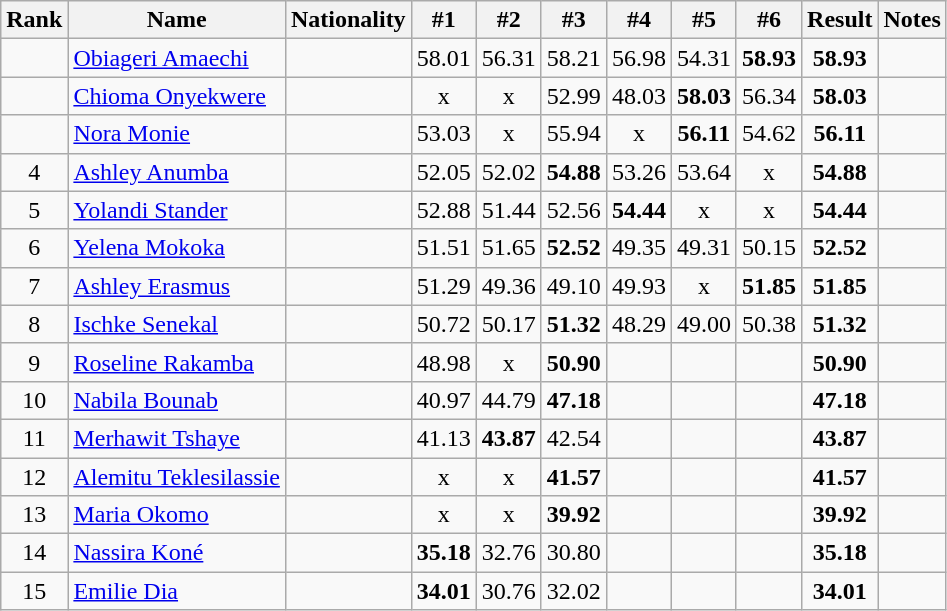<table class="wikitable sortable" style="text-align:center">
<tr>
<th>Rank</th>
<th>Name</th>
<th>Nationality</th>
<th>#1</th>
<th>#2</th>
<th>#3</th>
<th>#4</th>
<th>#5</th>
<th>#6</th>
<th>Result</th>
<th>Notes</th>
</tr>
<tr>
<td></td>
<td align=left><a href='#'>Obiageri Amaechi</a></td>
<td align=left></td>
<td>58.01</td>
<td>56.31</td>
<td>58.21</td>
<td>56.98</td>
<td>54.31</td>
<td><strong>58.93</strong></td>
<td><strong>58.93</strong></td>
<td></td>
</tr>
<tr>
<td></td>
<td align=left><a href='#'>Chioma Onyekwere</a></td>
<td align=left></td>
<td>x</td>
<td>x</td>
<td>52.99</td>
<td>48.03</td>
<td><strong>58.03</strong></td>
<td>56.34</td>
<td><strong>58.03</strong></td>
<td></td>
</tr>
<tr>
<td></td>
<td align=left><a href='#'>Nora Monie</a></td>
<td align=left></td>
<td>53.03</td>
<td>x</td>
<td>55.94</td>
<td>x</td>
<td><strong>56.11</strong></td>
<td>54.62</td>
<td><strong>56.11</strong></td>
<td></td>
</tr>
<tr>
<td>4</td>
<td align=left><a href='#'>Ashley Anumba</a></td>
<td align=left></td>
<td>52.05</td>
<td>52.02</td>
<td><strong>54.88</strong></td>
<td>53.26</td>
<td>53.64</td>
<td>x</td>
<td><strong>54.88</strong></td>
<td></td>
</tr>
<tr>
<td>5</td>
<td align=left><a href='#'>Yolandi Stander</a></td>
<td align=left></td>
<td>52.88</td>
<td>51.44</td>
<td>52.56</td>
<td><strong>54.44</strong></td>
<td>x</td>
<td>x</td>
<td><strong>54.44</strong></td>
<td></td>
</tr>
<tr>
<td>6</td>
<td align=left><a href='#'>Yelena Mokoka</a></td>
<td align=left></td>
<td>51.51</td>
<td>51.65</td>
<td><strong>52.52</strong></td>
<td>49.35</td>
<td>49.31</td>
<td>50.15</td>
<td><strong>52.52</strong></td>
<td></td>
</tr>
<tr>
<td>7</td>
<td align=left><a href='#'>Ashley Erasmus</a></td>
<td align=left></td>
<td>51.29</td>
<td>49.36</td>
<td>49.10</td>
<td>49.93</td>
<td>x</td>
<td><strong>51.85</strong></td>
<td><strong>51.85</strong></td>
<td></td>
</tr>
<tr>
<td>8</td>
<td align=left><a href='#'>Ischke Senekal</a></td>
<td align=left></td>
<td>50.72</td>
<td>50.17</td>
<td><strong>51.32</strong></td>
<td>48.29</td>
<td>49.00</td>
<td>50.38</td>
<td><strong>51.32</strong></td>
<td></td>
</tr>
<tr>
<td>9</td>
<td align=left><a href='#'>Roseline Rakamba</a></td>
<td align=left></td>
<td>48.98</td>
<td>x</td>
<td><strong>50.90</strong></td>
<td></td>
<td></td>
<td></td>
<td><strong>50.90</strong></td>
<td></td>
</tr>
<tr>
<td>10</td>
<td align=left><a href='#'>Nabila Bounab</a></td>
<td align=left></td>
<td>40.97</td>
<td>44.79</td>
<td><strong>47.18</strong></td>
<td></td>
<td></td>
<td></td>
<td><strong>47.18</strong></td>
<td></td>
</tr>
<tr>
<td>11</td>
<td align=left><a href='#'>Merhawit Tshaye</a></td>
<td align=left></td>
<td>41.13</td>
<td><strong>43.87</strong></td>
<td>42.54</td>
<td></td>
<td></td>
<td></td>
<td><strong>43.87</strong></td>
<td></td>
</tr>
<tr>
<td>12</td>
<td align=left><a href='#'>Alemitu Teklesilassie</a></td>
<td align=left></td>
<td>x</td>
<td>x</td>
<td><strong>41.57</strong></td>
<td></td>
<td></td>
<td></td>
<td><strong>41.57</strong></td>
<td></td>
</tr>
<tr>
<td>13</td>
<td align=left><a href='#'>Maria Okomo</a></td>
<td align=left></td>
<td>x</td>
<td>x</td>
<td><strong>39.92</strong></td>
<td></td>
<td></td>
<td></td>
<td><strong>39.92</strong></td>
<td></td>
</tr>
<tr>
<td>14</td>
<td align=left><a href='#'>Nassira Koné</a></td>
<td align=left></td>
<td><strong>35.18</strong></td>
<td>32.76</td>
<td>30.80</td>
<td></td>
<td></td>
<td></td>
<td><strong>35.18</strong></td>
<td></td>
</tr>
<tr>
<td>15</td>
<td align=left><a href='#'>Emilie Dia</a></td>
<td align=left></td>
<td><strong>34.01</strong></td>
<td>30.76</td>
<td>32.02</td>
<td></td>
<td></td>
<td></td>
<td><strong>34.01</strong></td>
<td></td>
</tr>
</table>
